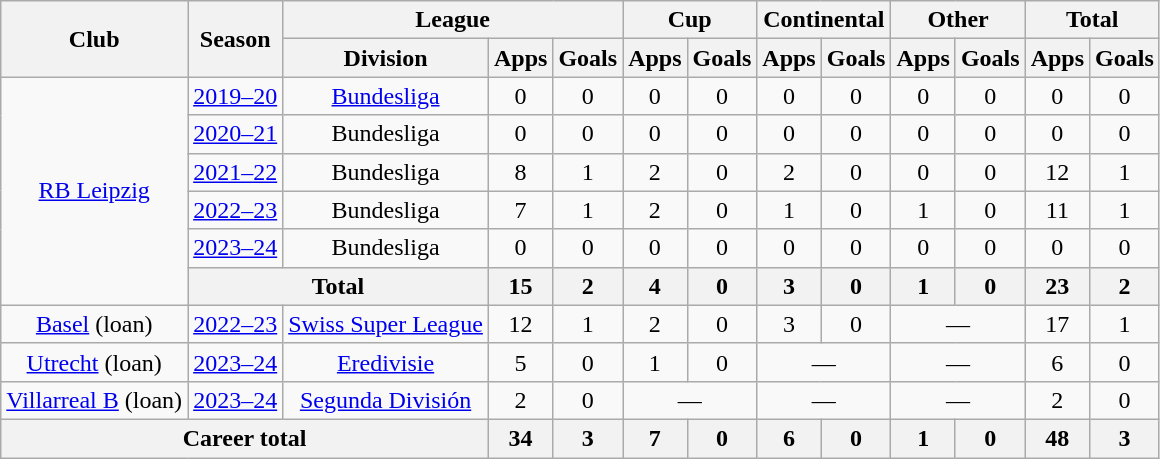<table class="wikitable" style="text-align:center">
<tr>
<th rowspan="2">Club</th>
<th rowspan="2">Season</th>
<th colspan="3">League</th>
<th colspan="2">Cup</th>
<th colspan="2">Continental</th>
<th colspan="2">Other</th>
<th colspan="2">Total</th>
</tr>
<tr>
<th>Division</th>
<th>Apps</th>
<th>Goals</th>
<th>Apps</th>
<th>Goals</th>
<th>Apps</th>
<th>Goals</th>
<th>Apps</th>
<th>Goals</th>
<th>Apps</th>
<th>Goals</th>
</tr>
<tr>
<td rowspan="6"><a href='#'>RB Leipzig</a></td>
<td><a href='#'>2019–20</a></td>
<td><a href='#'>Bundesliga</a></td>
<td>0</td>
<td>0</td>
<td>0</td>
<td>0</td>
<td>0</td>
<td>0</td>
<td>0</td>
<td>0</td>
<td>0</td>
<td>0</td>
</tr>
<tr>
<td><a href='#'>2020–21</a></td>
<td>Bundesliga</td>
<td>0</td>
<td>0</td>
<td>0</td>
<td>0</td>
<td>0</td>
<td>0</td>
<td>0</td>
<td>0</td>
<td>0</td>
<td>0</td>
</tr>
<tr>
<td><a href='#'>2021–22</a></td>
<td>Bundesliga</td>
<td>8</td>
<td>1</td>
<td>2</td>
<td>0</td>
<td>2</td>
<td>0</td>
<td>0</td>
<td>0</td>
<td>12</td>
<td>1</td>
</tr>
<tr>
<td><a href='#'>2022–23</a></td>
<td>Bundesliga</td>
<td>7</td>
<td>1</td>
<td>2</td>
<td>0</td>
<td>1</td>
<td>0</td>
<td>1</td>
<td>0</td>
<td>11</td>
<td>1</td>
</tr>
<tr>
<td><a href='#'>2023–24</a></td>
<td>Bundesliga</td>
<td>0</td>
<td>0</td>
<td>0</td>
<td>0</td>
<td>0</td>
<td>0</td>
<td>0</td>
<td>0</td>
<td>0</td>
<td>0</td>
</tr>
<tr>
<th colspan="2">Total</th>
<th>15</th>
<th>2</th>
<th>4</th>
<th>0</th>
<th>3</th>
<th>0</th>
<th>1</th>
<th>0</th>
<th>23</th>
<th>2</th>
</tr>
<tr>
<td><a href='#'>Basel</a> (loan)</td>
<td><a href='#'>2022–23</a></td>
<td><a href='#'>Swiss Super League</a></td>
<td>12</td>
<td>1</td>
<td>2</td>
<td>0</td>
<td>3</td>
<td>0</td>
<td colspan="2">—</td>
<td>17</td>
<td>1</td>
</tr>
<tr>
<td><a href='#'>Utrecht</a> (loan)</td>
<td><a href='#'>2023–24</a></td>
<td><a href='#'>Eredivisie</a></td>
<td>5</td>
<td>0</td>
<td>1</td>
<td>0</td>
<td colspan="2">—</td>
<td colspan="2">—</td>
<td>6</td>
<td>0</td>
</tr>
<tr>
<td><a href='#'>Villarreal B</a> (loan)</td>
<td><a href='#'>2023–24</a></td>
<td><a href='#'>Segunda División</a></td>
<td>2</td>
<td>0</td>
<td colspan="2">—</td>
<td colspan="2">—</td>
<td colspan="2">—</td>
<td>2</td>
<td>0</td>
</tr>
<tr>
<th colspan="3">Career total</th>
<th>34</th>
<th>3</th>
<th>7</th>
<th>0</th>
<th>6</th>
<th>0</th>
<th>1</th>
<th>0</th>
<th>48</th>
<th>3</th>
</tr>
</table>
